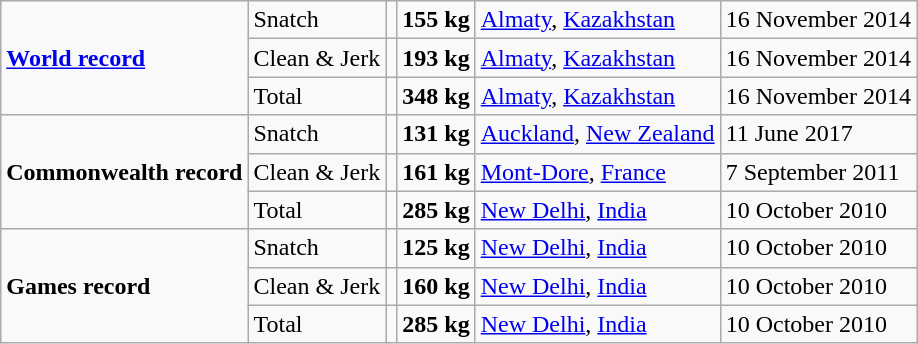<table class="wikitable">
<tr>
<td rowspan=3><strong><a href='#'>World record</a></strong></td>
<td>Snatch</td>
<td></td>
<td><strong>155 kg</strong></td>
<td><a href='#'>Almaty</a>, <a href='#'>Kazakhstan</a></td>
<td>16 November 2014</td>
</tr>
<tr>
<td>Clean & Jerk</td>
<td></td>
<td><strong>193 kg</strong></td>
<td><a href='#'>Almaty</a>, <a href='#'>Kazakhstan</a></td>
<td>16 November 2014</td>
</tr>
<tr>
<td>Total</td>
<td></td>
<td><strong>348 kg</strong></td>
<td><a href='#'>Almaty</a>, <a href='#'>Kazakhstan</a></td>
<td>16 November 2014</td>
</tr>
<tr>
<td rowspan=3><strong>Commonwealth record</strong></td>
<td>Snatch</td>
<td></td>
<td><strong>131 kg</strong></td>
<td><a href='#'>Auckland</a>, <a href='#'>New Zealand</a></td>
<td>11 June 2017</td>
</tr>
<tr>
<td>Clean & Jerk</td>
<td></td>
<td><strong>161 kg</strong></td>
<td><a href='#'>Mont-Dore</a>, <a href='#'>France</a></td>
<td>7 September 2011</td>
</tr>
<tr>
<td>Total</td>
<td></td>
<td><strong>285 kg</strong></td>
<td><a href='#'>New Delhi</a>, <a href='#'>India</a></td>
<td>10 October 2010</td>
</tr>
<tr>
<td rowspan=3><strong>Games record</strong></td>
<td>Snatch</td>
<td></td>
<td><strong>125 kg</strong></td>
<td><a href='#'>New Delhi</a>, <a href='#'>India</a></td>
<td>10 October 2010</td>
</tr>
<tr>
<td>Clean & Jerk</td>
<td></td>
<td><strong>160 kg</strong></td>
<td><a href='#'>New Delhi</a>, <a href='#'>India</a></td>
<td>10 October 2010</td>
</tr>
<tr>
<td>Total</td>
<td></td>
<td><strong>285 kg</strong></td>
<td><a href='#'>New Delhi</a>, <a href='#'>India</a></td>
<td>10 October 2010</td>
</tr>
</table>
